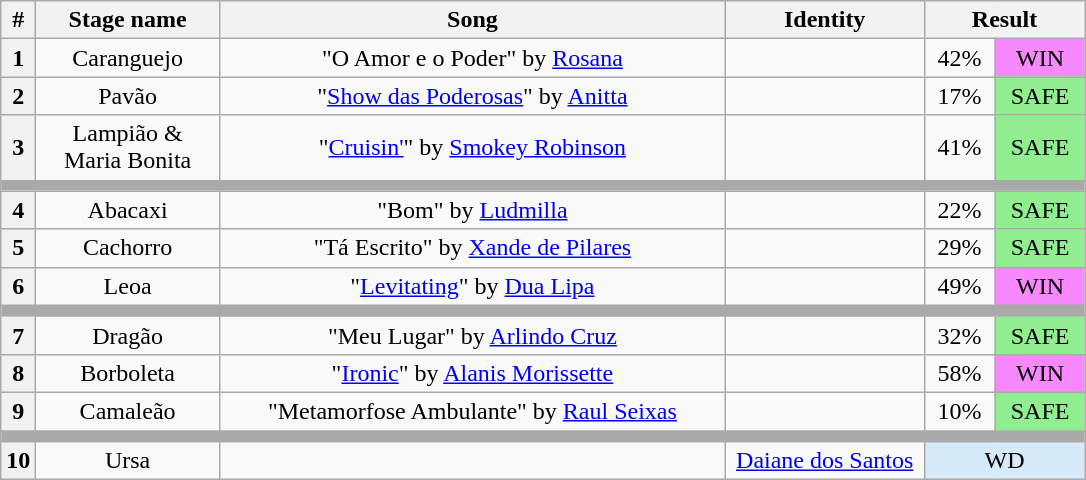<table class="wikitable plainrowheaders" style="text-align: center;">
<tr>
<th>#</th>
<th width=115>Stage name</th>
<th width=330>Song</th>
<th width=125>Identity</th>
<th style="width:100px;" colspan="2">Result</th>
</tr>
<tr>
<th>1</th>
<td>Caranguejo</td>
<td>"O Amor e o Poder" by <a href='#'>Rosana</a></td>
<td></td>
<td>42%</td>
<td style="background:#F888FD">WIN</td>
</tr>
<tr>
<th>2</th>
<td>Pavão</td>
<td>"<a href='#'>Show das Poderosas</a>" by <a href='#'>Anitta</a></td>
<td></td>
<td>17%</td>
<td style="background:lightgreen;">SAFE</td>
</tr>
<tr>
<th>3</th>
<td>Lampião & Maria Bonita</td>
<td>"<a href='#'>Cruisin'</a>" by <a href='#'>Smokey Robinson</a></td>
<td></td>
<td>41%</td>
<td style="background:lightgreen;">SAFE</td>
</tr>
<tr>
<td colspan="6" style="background:darkGrey;"></td>
</tr>
<tr>
<th>4</th>
<td>Abacaxi</td>
<td>"Bom" by <a href='#'>Ludmilla</a></td>
<td></td>
<td>22%</td>
<td style="background:lightgreen;">SAFE</td>
</tr>
<tr>
<th>5</th>
<td>Cachorro</td>
<td>"Tá Escrito" by <a href='#'>Xande de Pilares</a></td>
<td></td>
<td>29%</td>
<td style="background:lightgreen;">SAFE</td>
</tr>
<tr>
<th>6</th>
<td>Leoa</td>
<td>"<a href='#'>Levitating</a>" by <a href='#'>Dua Lipa</a></td>
<td></td>
<td>49%</td>
<td style="background:#F888FD">WIN</td>
</tr>
<tr>
<td colspan="6" style="background:darkGrey;"></td>
</tr>
<tr>
<th>7</th>
<td>Dragão</td>
<td>"Meu Lugar" by <a href='#'>Arlindo Cruz</a></td>
<td></td>
<td>32%</td>
<td style="background:lightgreen;">SAFE</td>
</tr>
<tr>
<th>8</th>
<td>Borboleta</td>
<td>"<a href='#'>Ironic</a>" by <a href='#'>Alanis Morissette</a></td>
<td></td>
<td>58%</td>
<td style="background:#F888FD">WIN</td>
</tr>
<tr>
<th>9</th>
<td>Camaleão</td>
<td>"Metamorfose Ambulante" by <a href='#'>Raul Seixas</a></td>
<td></td>
<td>10%</td>
<td style="background:lightgreen;">SAFE</td>
</tr>
<tr>
<td colspan="6" style="background:darkGrey;"></td>
</tr>
<tr>
<th>10</th>
<td>Ursa</td>
<td></td>
<td><a href='#'>Daiane dos Santos</a></td>
<td colspan=2 bgcolor="#D6EAF8">WD</td>
</tr>
</table>
